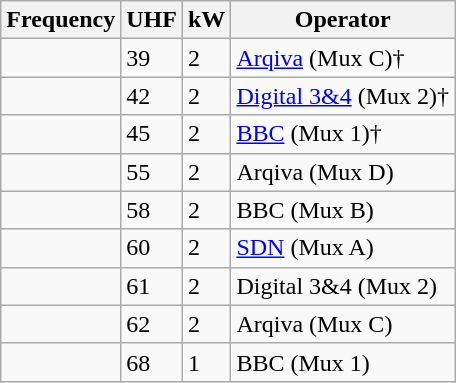<table class="wikitable sortable">
<tr>
<th>Frequency</th>
<th>UHF</th>
<th>kW</th>
<th>Operator</th>
</tr>
<tr>
<td></td>
<td>39</td>
<td>2</td>
<td><a href='#'>Arqiva</a> (Mux C)†</td>
</tr>
<tr>
<td></td>
<td>42</td>
<td>2</td>
<td><a href='#'>Digital 3&4</a> (Mux 2)†</td>
</tr>
<tr>
<td></td>
<td>45</td>
<td>2</td>
<td><a href='#'>BBC</a> (Mux 1)†</td>
</tr>
<tr>
<td></td>
<td>55</td>
<td>2</td>
<td>Arqiva (Mux D)</td>
</tr>
<tr>
<td></td>
<td>58</td>
<td>2</td>
<td>BBC (Mux B)</td>
</tr>
<tr>
<td></td>
<td>60</td>
<td>2</td>
<td><a href='#'>SDN</a> (Mux A)</td>
</tr>
<tr>
<td></td>
<td>61</td>
<td>2</td>
<td>Digital 3&4 (Mux 2)</td>
</tr>
<tr>
<td></td>
<td>62</td>
<td>2</td>
<td>Arqiva (Mux C)</td>
</tr>
<tr>
<td></td>
<td>68</td>
<td>1</td>
<td>BBC (Mux 1)</td>
</tr>
</table>
